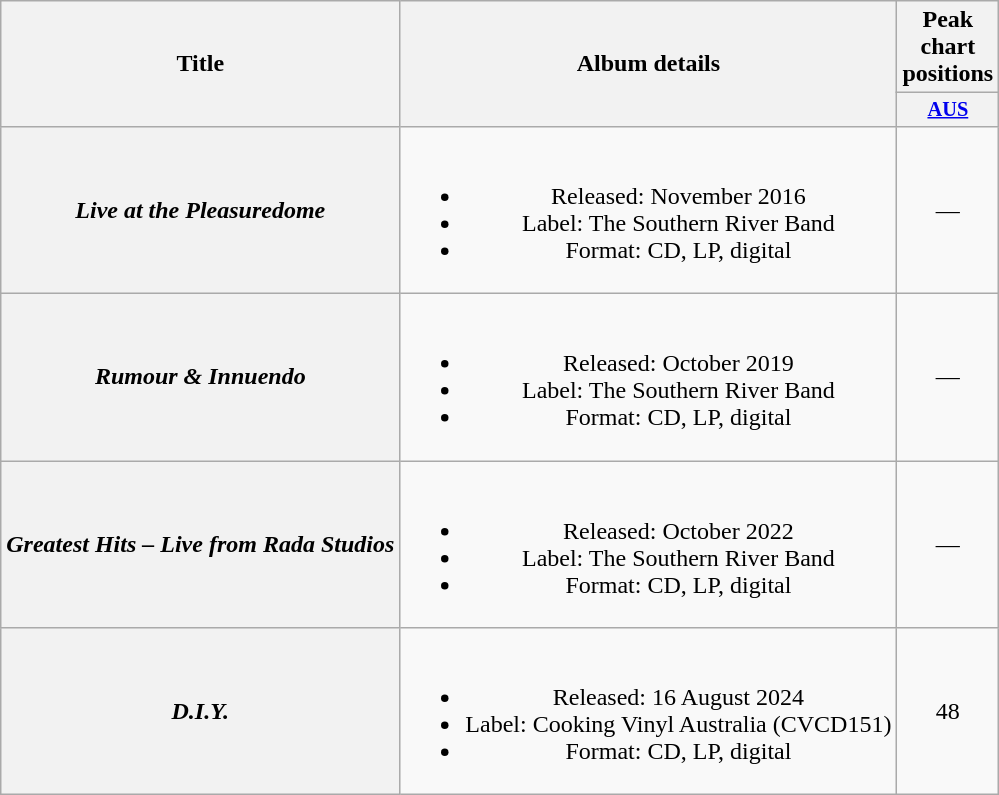<table class="wikitable plainrowheaders" style="text-align:center">
<tr>
<th scope="col" rowspan="2">Title</th>
<th scope="col" rowspan="2">Album details</th>
<th scope="col" colspan="1">Peak chart positions</th>
</tr>
<tr>
<th style="width:3em;font-size:85%"><a href='#'>AUS</a><br></th>
</tr>
<tr>
<th scope="row"><em>Live at the Pleasuredome</em></th>
<td><br><ul><li>Released: November 2016</li><li>Label: The Southern River Band</li><li>Format: CD, LP, digital</li></ul></td>
<td>—</td>
</tr>
<tr>
<th scope="row"><em>Rumour & Innuendo</em></th>
<td><br><ul><li>Released: October 2019</li><li>Label: The Southern River Band</li><li>Format: CD, LP, digital</li></ul></td>
<td>—</td>
</tr>
<tr>
<th scope="row"><em>Greatest Hits – Live from Rada Studios</em></th>
<td><br><ul><li>Released: October 2022</li><li>Label: The Southern River Band</li><li>Format: CD, LP, digital</li></ul></td>
<td>—</td>
</tr>
<tr>
<th scope="row"><em>D.I.Y.</em></th>
<td><br><ul><li>Released: 16 August 2024</li><li>Label: Cooking Vinyl Australia (CVCD151)</li><li>Format: CD, LP, digital</li></ul></td>
<td>48</td>
</tr>
</table>
